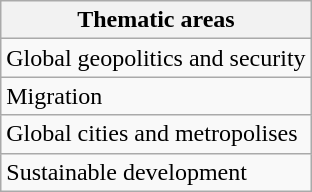<table class=wikitable>
<tr>
<th>Thematic areas</th>
</tr>
<tr ----style="background-color:#FFFFFF">
<td>Global geopolitics and security</td>
</tr>
<tr ----style="background-color:#FFFFFF">
<td>Migration</td>
</tr>
<tr ----style="background-color:#FFFFFF">
<td>Global cities and metropolises</td>
</tr>
<tr ----style="background-color:#FFFFFF">
<td>Sustainable development</td>
</tr>
</table>
